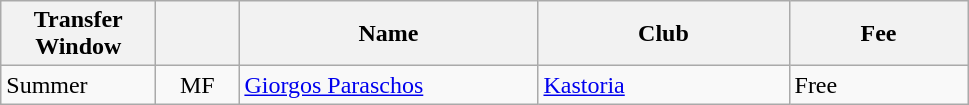<table class="wikitable plainrowheaders">
<tr>
<th scope="col" style="width:6em;">Transfer Window</th>
<th scope="col" style="width:3em;"></th>
<th scope="col" style="width:12em;">Name</th>
<th scope="col" style="width:10em;">Club</th>
<th scope="col" style="width:7em;">Fee</th>
</tr>
<tr>
<td>Summer</td>
<td align="center">MF</td>
<td> <a href='#'>Giorgos Paraschos</a></td>
<td> <a href='#'>Kastoria</a></td>
<td>Free</td>
</tr>
</table>
